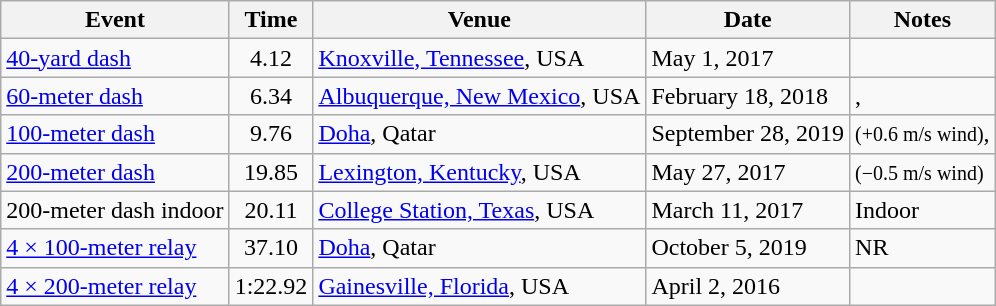<table class=wikitable>
<tr>
<th>Event</th>
<th>Time</th>
<th>Venue</th>
<th>Date</th>
<th>Notes</th>
</tr>
<tr>
<td><a href='#'>40-yard dash</a></td>
<td align="center">4.12</td>
<td><a href='#'>Knoxville, Tennessee</a>, USA</td>
<td>May 1, 2017</td>
<td></td>
</tr>
<tr>
<td><a href='#'>60-meter dash</a></td>
<td align="center">6.34</td>
<td><a href='#'>Albuquerque, New Mexico</a>, USA</td>
<td>February 18, 2018</td>
<td>, </td>
</tr>
<tr>
<td><a href='#'>100-meter dash</a></td>
<td align="center">9.76</td>
<td><a href='#'>Doha</a>, Qatar</td>
<td>September 28, 2019</td>
<td><small>(+0.6 m/s wind)</small>, </td>
</tr>
<tr>
<td><a href='#'>200-meter dash</a></td>
<td align="center">19.85</td>
<td><a href='#'>Lexington, Kentucky</a>, USA</td>
<td>May 27, 2017</td>
<td><small>(−0.5 m/s wind)</small></td>
</tr>
<tr>
<td>200-meter dash indoor</td>
<td align="center">20.11</td>
<td><a href='#'>College Station, Texas</a>, USA</td>
<td>March 11, 2017</td>
<td>Indoor </td>
</tr>
<tr>
<td><a href='#'>4 × 100-meter relay</a></td>
<td align="center">37.10</td>
<td><a href='#'>Doha</a>, Qatar</td>
<td>October 5, 2019</td>
<td> NR</td>
</tr>
<tr>
<td><a href='#'>4 × 200-meter relay</a></td>
<td align="center">1:22.92</td>
<td><a href='#'>Gainesville, Florida</a>, USA</td>
<td>April 2, 2016</td>
<td></td>
</tr>
</table>
